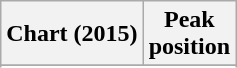<table class="wikitable sortable plainrowheaders" style="text-align:center">
<tr>
<th scope="col">Chart (2015)</th>
<th scope="col">Peak<br> position</th>
</tr>
<tr>
</tr>
<tr>
</tr>
</table>
